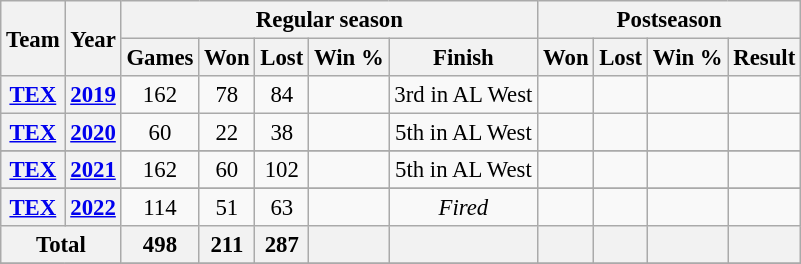<table class="wikitable" style="font-size: 95%; text-align:center;">
<tr>
<th rowspan="2">Team</th>
<th rowspan="2">Year</th>
<th colspan="5">Regular season</th>
<th colspan="4">Postseason</th>
</tr>
<tr>
<th>Games</th>
<th>Won</th>
<th>Lost</th>
<th>Win %</th>
<th>Finish</th>
<th>Won</th>
<th>Lost</th>
<th>Win %</th>
<th>Result</th>
</tr>
<tr>
<th><a href='#'>TEX</a></th>
<th><a href='#'>2019</a></th>
<td>162</td>
<td>78</td>
<td>84</td>
<td></td>
<td>3rd in AL West</td>
<td></td>
<td></td>
<td></td>
<td></td>
</tr>
<tr>
<th><a href='#'>TEX</a></th>
<th><a href='#'>2020</a></th>
<td>60</td>
<td>22</td>
<td>38</td>
<td></td>
<td>5th in AL West</td>
<td></td>
<td></td>
<td></td>
<td></td>
</tr>
<tr>
</tr>
<tr>
<th><a href='#'>TEX</a></th>
<th><a href='#'>2021</a></th>
<td>162</td>
<td>60</td>
<td>102</td>
<td></td>
<td>5th in AL West</td>
<td></td>
<td></td>
<td></td>
<td></td>
</tr>
<tr>
</tr>
<tr>
<th><a href='#'>TEX</a></th>
<th><a href='#'>2022</a></th>
<td>114</td>
<td>51</td>
<td>63</td>
<td></td>
<td><em>Fired</em></td>
<td></td>
<td></td>
<td></td>
<td></td>
</tr>
<tr>
<th colspan="2">Total</th>
<th>498</th>
<th>211</th>
<th>287</th>
<th></th>
<th></th>
<th></th>
<th></th>
<th></th>
<th></th>
</tr>
<tr>
</tr>
</table>
